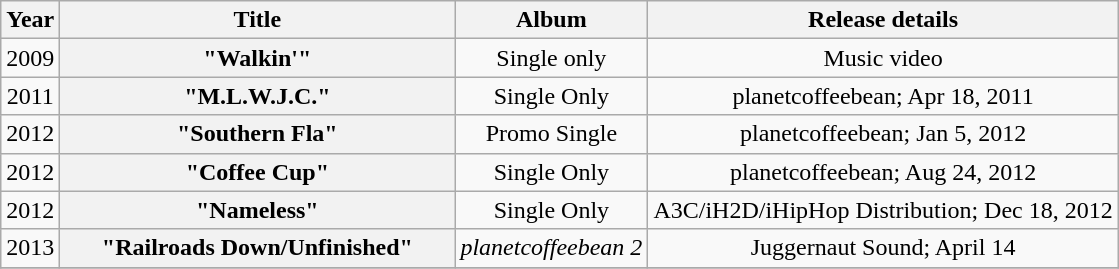<table class="wikitable plainrowheaders" style="text-align:center;">
<tr>
<th scope="col" rowspan="1">Year</th>
<th scope="col" rowspan="1" style="width:16em;">Title</th>
<th scope="col" rowspan="1">Album</th>
<th scope="col" rowspan="1">Release details</th>
</tr>
<tr>
<td rowspan="1">2009</td>
<th scope="row">"Walkin'"</th>
<td>Single only</td>
<td>Music video</td>
</tr>
<tr>
<td rowspan="1">2011</td>
<th scope="row">"M.L.W.J.C."</th>
<td>Single Only</td>
<td>planetcoffeebean; Apr 18, 2011</td>
</tr>
<tr>
<td rowspan="1">2012</td>
<th scope="row">"Southern Fla"</th>
<td>Promo Single</td>
<td>planetcoffeebean; Jan 5, 2012</td>
</tr>
<tr>
<td rowspan="1">2012</td>
<th scope="row">"Coffee Cup"</th>
<td>Single Only</td>
<td>planetcoffeebean; Aug 24, 2012</td>
</tr>
<tr>
<td rowspan="1">2012</td>
<th scope="row">"Nameless"</th>
<td>Single Only</td>
<td>A3C/iH2D/iHipHop Distribution; Dec 18, 2012</td>
</tr>
<tr>
<td rowspan="1">2013</td>
<th scope="row">"Railroads Down/Unfinished"</th>
<td><em>planetcoffeebean 2</em></td>
<td>Juggernaut Sound; April 14</td>
</tr>
<tr>
</tr>
</table>
